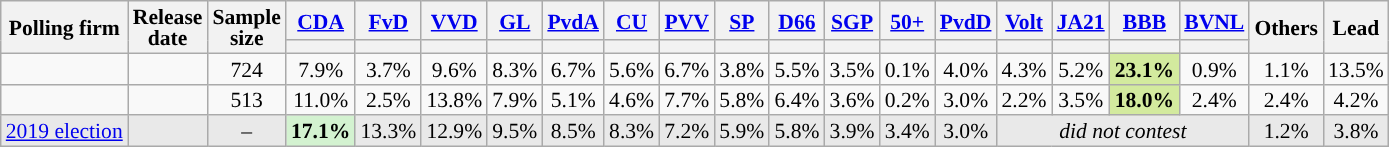<table class="wikitable sortable tpl-blanktable" style="text-align:center;font-size:90%;line-height:14px;">
<tr>
<th rowspan="2">Polling firm</th>
<th rowspan="2">Release<br>date</th>
<th rowspan="2">Sample<br>size</th>
<th class="unsortable" style="width:30px;"><a href='#'>CDA</a></th>
<th class="unsortable" style="width:30px;"><a href='#'>FvD</a></th>
<th class="unsortable" style="width:30px;"><a href='#'>VVD</a></th>
<th class="unsortable" style="width:30px;"><a href='#'>GL</a></th>
<th class="unsortable" style="width:30px;"><a href='#'>PvdA</a></th>
<th class="unsortable" style="width:30px;"><a href='#'>CU</a></th>
<th class="unsortable" style="width:30px;"><a href='#'>PVV</a></th>
<th class="unsortable" style="width:30px;"><a href='#'>SP</a></th>
<th class="unsortable" style="width:30px;"><a href='#'>D66</a></th>
<th class="unsortable" style="width:30px;"><a href='#'>SGP</a></th>
<th class="unsortable" style="width:30px;"><a href='#'>50+</a></th>
<th class="unsortable" style="width:30px;"><a href='#'>PvdD</a></th>
<th class="unsortable" style="width:30px;"><a href='#'>Volt</a></th>
<th class="unsortable" style="width:30px;"><a href='#'>JA21</a></th>
<th class="unsortable" style="width:30px;"><a href='#'>BBB</a></th>
<th class="unsortable" style="width:30px;"><a href='#'>BVNL</a></th>
<th class="unsortable" style="width:30px;" rowspan="2">Others</th>
<th rowspan="2">Lead</th>
</tr>
<tr>
<th data-sort-type="number" style="background:"></th>
<th data-sort-type="number" style="background:"></th>
<th data-sort-type="number" style="background:"></th>
<th data-sort-type="number" style="background:"></th>
<th data-sort-type="number" style="background:"></th>
<th data-sort-type="number" style="background:"></th>
<th data-sort-type="number" style="background:"></th>
<th data-sort-type="number" style="background:"></th>
<th data-sort-type="number" style="background:"></th>
<th data-sort-type="number" style="background:"></th>
<th data-sort-type="number" style="background:"></th>
<th data-sort-type="number" style="background:"></th>
<th data-sort-type="number" style="background:"></th>
<th data-sort-type="number" style="background:"></th>
<th data-sort-type="number" style="background:"></th>
<th data-sort-type="number" style="background:"></th>
</tr>
<tr>
<td></td>
<td></td>
<td>724</td>
<td>7.9%</td>
<td>3.7%</td>
<td>9.6%</td>
<td>8.3%</td>
<td>6.7%</td>
<td>5.6%</td>
<td>6.7%</td>
<td>3.8%</td>
<td>5.5%</td>
<td>3.5%</td>
<td>0.1%</td>
<td>4.0%</td>
<td>4.3%</td>
<td>5.2%</td>
<td style="background:#d3ea9e;"><strong>23.1%</strong></td>
<td>0.9%</td>
<td>1.1%</td>
<td style="background:">13.5%</td>
</tr>
<tr>
<td></td>
<td></td>
<td>513</td>
<td>11.0%</td>
<td>2.5%</td>
<td>13.8%</td>
<td>7.9%</td>
<td>5.1%</td>
<td>4.6%</td>
<td>7.7%</td>
<td>5.8%</td>
<td>6.4%</td>
<td>3.6%</td>
<td>0.2%</td>
<td>3.0%</td>
<td>2.2%</td>
<td>3.5%</td>
<td style="background:#d3ea9e;"><strong>18.0%</strong></td>
<td>2.4%</td>
<td>2.4%</td>
<td style="background:">4.2%</td>
</tr>
<tr style="background:#E9E9E9;">
<td><a href='#'>2019 election</a></td>
<td></td>
<td>–</td>
<td style="background:#D3F2D0;"><strong>17.1%</strong></td>
<td>13.3%</td>
<td>12.9%</td>
<td>9.5%</td>
<td>8.5%</td>
<td>8.3%</td>
<td>7.2%</td>
<td>5.9%</td>
<td>5.8%</td>
<td>3.9%</td>
<td>3.4%</td>
<td>3.0%</td>
<td colspan=4><em>did not contest</em></td>
<td>1.2%</td>
<td style="background:">3.8%</td>
</tr>
</table>
